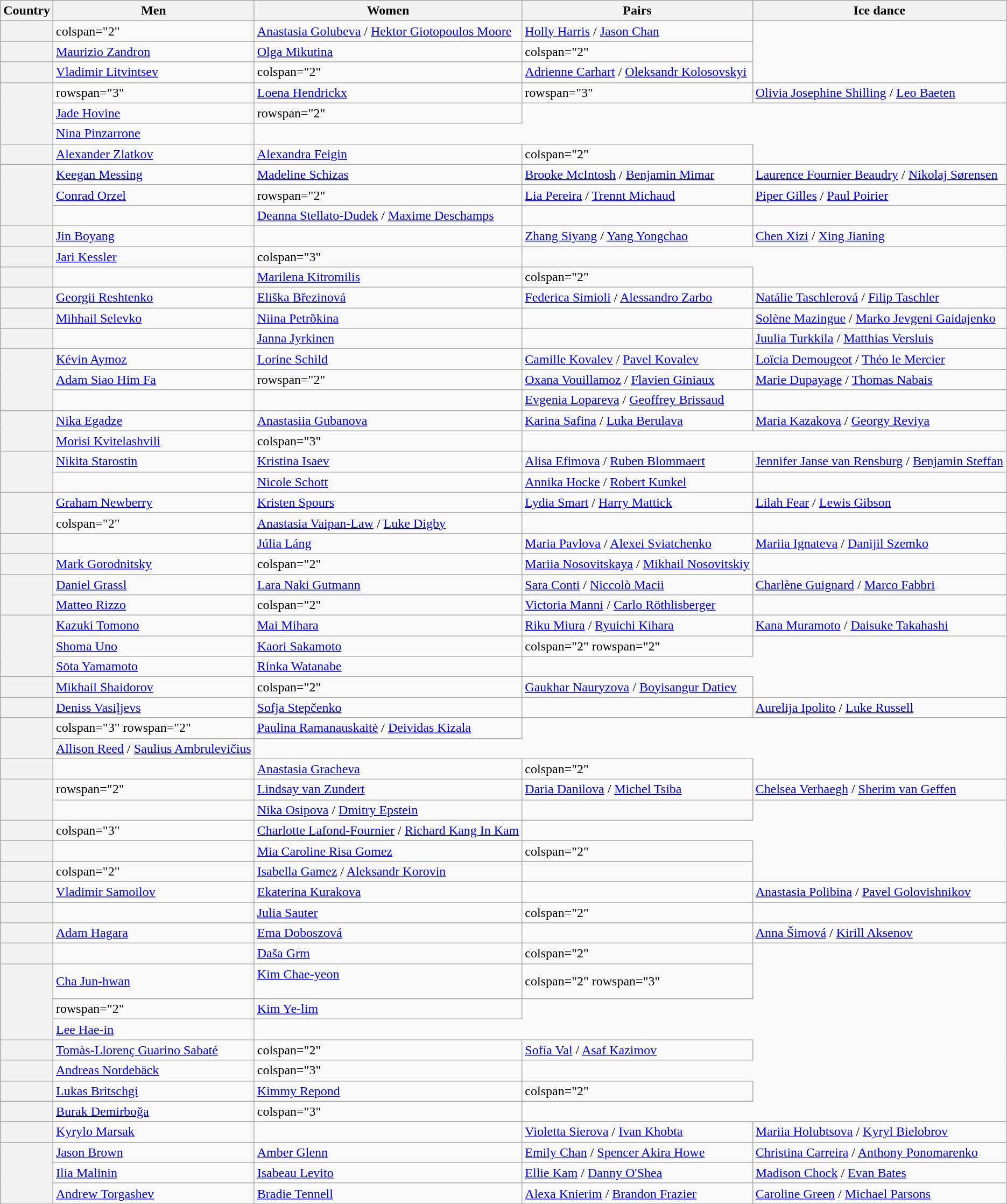<table class="wikitable unsortable" style="text-align:left;">
<tr>
<th scope="col">Country</th>
<th scope="col">Men</th>
<th scope="col">Women</th>
<th scope="col">Pairs</th>
<th scope="col">Ice dance</th>
</tr>
<tr>
<th scope="row" style="text-align:left"></th>
<td>colspan="2" </td>
<td><a href='#'>Anastasia Golubeva</a> / <a href='#'>Hektor Giotopoulos Moore</a></td>
<td><a href='#'>Holly Harris</a> / <a href='#'>Jason Chan</a></td>
</tr>
<tr>
<th scope="row" style="text-align:left"></th>
<td><a href='#'>Maurizio Zandron</a></td>
<td><a href='#'>Olga Mikutina</a></td>
<td>colspan="2" </td>
</tr>
<tr>
<th scope="row" style="text-align:left"></th>
<td><a href='#'>Vladimir Litvintsev</a></td>
<td>colspan="2" </td>
<td><a href='#'>Adrienne Carhart</a> / <a href='#'>Oleksandr Kolosovskyi</a></td>
</tr>
<tr>
<th rowspan="3" scope="row" style="text-align:left"></th>
<td>rowspan="3" </td>
<td><a href='#'>Loena Hendrickx</a></td>
<td>rowspan="3" </td>
<td><a href='#'>Olivia Josephine Shilling</a> / <a href='#'>Leo Baeten</a></td>
</tr>
<tr>
<td><a href='#'>Jade Hovine</a></td>
<td>rowspan="2" </td>
</tr>
<tr>
<td><a href='#'>Nina Pinzarrone</a></td>
</tr>
<tr>
<th scope="row" style="text-align:left"></th>
<td><a href='#'>Alexander Zlatkov</a></td>
<td><a href='#'>Alexandra Feigin</a></td>
<td>colspan="2" </td>
</tr>
<tr>
<th rowspan="3" scope="row" style="text-align:left"></th>
<td><a href='#'>Keegan Messing</a></td>
<td><a href='#'>Madeline Schizas</a></td>
<td><a href='#'>Brooke McIntosh</a> / <a href='#'>Benjamin Mimar</a></td>
<td><a href='#'>Laurence Fournier Beaudry</a> / <a href='#'>Nikolaj Sørensen</a></td>
</tr>
<tr>
<td><a href='#'>Conrad Orzel</a></td>
<td>rowspan="2" </td>
<td><a href='#'>Lia Pereira</a> / <a href='#'>Trennt Michaud</a></td>
<td><a href='#'>Piper Gilles</a> / <a href='#'>Paul Poirier</a></td>
</tr>
<tr>
<td></td>
<td><a href='#'>Deanna Stellato-Dudek</a> / <a href='#'>Maxime Deschamps</a></td>
<td></td>
</tr>
<tr>
<th scope="row" style="text-align:left"></th>
<td><a href='#'>Jin Boyang</a></td>
<td></td>
<td><a href='#'>Zhang Siyang</a> / <a href='#'>Yang Yongchao</a></td>
<td><a href='#'>Chen Xizi</a> / <a href='#'>Xing Jianing</a></td>
</tr>
<tr>
<th scope="row" style="text-align:left"></th>
<td><a href='#'>Jari Kessler</a></td>
<td>colspan="3" </td>
</tr>
<tr>
<th scope="row" style="text-align:left"></th>
<td></td>
<td><a href='#'>Marilena Kitromilis</a></td>
<td>colspan="2" </td>
</tr>
<tr>
<th scope="row" style="text-align:left"></th>
<td><a href='#'>Georgii Reshtenko</a></td>
<td><a href='#'>Eliška Březinová</a></td>
<td><a href='#'>Federica Simioli</a> / <a href='#'>Alessandro Zarbo</a></td>
<td><a href='#'>Natálie Taschlerová</a> / <a href='#'>Filip Taschler</a></td>
</tr>
<tr>
<th scope="row" style="text-align:left"></th>
<td><a href='#'>Mihhail Selevko</a></td>
<td><a href='#'>Niina Petrõkina</a></td>
<td></td>
<td><a href='#'>Solène Mazingue</a> / <a href='#'>Marko Jevgeni Gaidajenko</a></td>
</tr>
<tr>
<th scope="row" style="text-align:left"></th>
<td></td>
<td><a href='#'>Janna Jyrkinen</a></td>
<td></td>
<td><a href='#'>Juulia Turkkila</a> / <a href='#'>Matthias Versluis</a></td>
</tr>
<tr>
<th rowspan="3" scope="row" style="text-align:left"></th>
<td><a href='#'>Kévin Aymoz</a></td>
<td><a href='#'>Lorine Schild</a></td>
<td><a href='#'>Camille Kovalev</a> / <a href='#'>Pavel Kovalev</a></td>
<td><a href='#'>Loïcia Demougeot</a> / <a href='#'>Théo le Mercier</a></td>
</tr>
<tr>
<td><a href='#'>Adam Siao Him Fa</a></td>
<td>rowspan="2" </td>
<td><a href='#'>Oxana Vouillamoz</a> / <a href='#'>Flavien Giniaux</a></td>
<td><a href='#'>Marie Dupayage</a> / <a href='#'>Thomas Nabais</a></td>
</tr>
<tr>
<td></td>
<td></td>
<td><a href='#'>Evgenia Lopareva</a> / <a href='#'>Geoffrey Brissaud</a></td>
</tr>
<tr>
<th rowspan="2" scope="row" style="text-align:left"></th>
<td><a href='#'>Nika Egadze</a></td>
<td><a href='#'>Anastasiia Gubanova</a></td>
<td><a href='#'>Karina Safina</a> / <a href='#'>Luka Berulava</a></td>
<td><a href='#'>Maria Kazakova</a> / <a href='#'>Georgy Reviya</a></td>
</tr>
<tr>
<td><a href='#'>Morisi Kvitelashvili</a></td>
<td>colspan="3" </td>
</tr>
<tr>
<th rowspan="2" scope="row" style="text-align:left"></th>
<td><a href='#'>Nikita Starostin</a></td>
<td><a href='#'>Kristina Isaev</a></td>
<td><a href='#'>Alisa Efimova</a> / <a href='#'>Ruben Blommaert</a></td>
<td><a href='#'>Jennifer Janse van Rensburg</a> / <a href='#'>Benjamin Steffan</a></td>
</tr>
<tr>
<td></td>
<td><a href='#'>Nicole Schott</a></td>
<td><a href='#'>Annika Hocke</a> / <a href='#'>Robert Kunkel</a></td>
<td></td>
</tr>
<tr>
<th rowspan="2" scope="row" style="text-align:left"></th>
<td><a href='#'>Graham Newberry</a></td>
<td><a href='#'>Kristen Spours</a></td>
<td><a href='#'>Lydia Smart</a> / <a href='#'>Harry Mattick</a></td>
<td><a href='#'>Lilah Fear</a> / <a href='#'>Lewis Gibson</a></td>
</tr>
<tr>
<td>colspan="2" </td>
<td><a href='#'>Anastasia Vaipan-Law</a> / <a href='#'>Luke Digby</a></td>
<td></td>
</tr>
<tr>
<th scope="row" style="text-align:left"></th>
<td></td>
<td><a href='#'>Júlia Láng</a></td>
<td><a href='#'>Maria Pavlova</a> / <a href='#'>Alexei Sviatchenko</a></td>
<td><a href='#'>Mariia Ignateva</a> / <a href='#'>Danijil Szemko</a></td>
</tr>
<tr>
<th scope="row" style="text-align:left"></th>
<td><a href='#'>Mark Gorodnitsky</a></td>
<td>colspan="2" </td>
<td><a href='#'>Mariia Nosovitskaya</a> / <a href='#'>Mikhail Nosovitskiy</a></td>
</tr>
<tr>
<th rowspan="2" scope="row" style="text-align:left"></th>
<td><a href='#'>Daniel Grassl</a></td>
<td><a href='#'>Lara Naki Gutmann</a></td>
<td><a href='#'>Sara Conti</a> / <a href='#'>Niccolò Macii</a></td>
<td><a href='#'>Charlène Guignard</a> / <a href='#'>Marco Fabbri</a></td>
</tr>
<tr>
<td><a href='#'>Matteo Rizzo</a></td>
<td>colspan="2" </td>
<td><a href='#'>Victoria Manni</a> / <a href='#'>Carlo Röthlisberger</a></td>
</tr>
<tr>
<th rowspan="3" scope="row" style="text-align:left"></th>
<td><a href='#'>Kazuki Tomono</a></td>
<td><a href='#'>Mai Mihara</a></td>
<td><a href='#'>Riku Miura</a> / <a href='#'>Ryuichi Kihara</a></td>
<td><a href='#'>Kana Muramoto</a> / <a href='#'>Daisuke Takahashi</a></td>
</tr>
<tr>
<td><a href='#'>Shoma Uno</a></td>
<td><a href='#'>Kaori Sakamoto</a></td>
<td>colspan="2" rowspan="2" </td>
</tr>
<tr>
<td><a href='#'>Sōta Yamamoto</a></td>
<td><a href='#'>Rinka Watanabe</a></td>
</tr>
<tr>
<th scope="row" style="text-align:left"></th>
<td><a href='#'>Mikhail Shaidorov</a></td>
<td>colspan="2" </td>
<td><a href='#'>Gaukhar Nauryzova</a> / <a href='#'>Boyisangur Datiev</a></td>
</tr>
<tr>
<th scope="row" style="text-align:left"></th>
<td><a href='#'>Deniss Vasiļjevs</a></td>
<td><a href='#'>Sofja Stepčenko</a></td>
<td></td>
<td><a href='#'>Aurelija Ipolito</a> / <a href='#'>Luke Russell</a></td>
</tr>
<tr>
<th rowspan="2" scope="row" style="text-align:left"></th>
<td>colspan="3" rowspan="2" </td>
<td><a href='#'>Paulina Ramanauskaitė</a> / <a href='#'>Deividas Kizala</a><br></td>
</tr>
<tr>
<td><a href='#'>Allison Reed</a> / <a href='#'>Saulius Ambrulevičius</a></td>
</tr>
<tr>
<th scope="row" style="text-align:left"></th>
<td></td>
<td><a href='#'>Anastasia Gracheva</a></td>
<td>colspan="2" </td>
</tr>
<tr>
<th rowspan="2" scope="row" style="text-align:left"></th>
<td>rowspan="2" </td>
<td><a href='#'>Lindsay van Zundert</a></td>
<td><a href='#'>Daria Danilova</a> / <a href='#'>Michel Tsiba</a><br></td>
<td><a href='#'>Chelsea Verhaegh</a> / <a href='#'>Sherim van Geffen</a></td>
</tr>
<tr>
<td></td>
<td><a href='#'>Nika Osipova</a> / <a href='#'>Dmitry Epstein</a></td>
<td></td>
</tr>
<tr>
<th scope="row" style="text-align:left"></th>
<td>colspan="3" </td>
<td><a href='#'>Charlotte Lafond-Fournier</a> / <a href='#'>Richard Kang In Kam</a></td>
</tr>
<tr>
<th scope="row" style="text-align:left"></th>
<td></td>
<td><a href='#'>Mia Caroline Risa Gomez</a></td>
<td>colspan="2" </td>
</tr>
<tr>
<th scope="row" style="text-align:left"></th>
<td>colspan="2" </td>
<td><a href='#'>Isabella Gamez</a> / <a href='#'>Aleksandr Korovin</a></td>
<td></td>
</tr>
<tr>
<th scope="row" style="text-align:left"></th>
<td><a href='#'>Vladimir Samoilov</a></td>
<td><a href='#'>Ekaterina Kurakova</a></td>
<td></td>
<td><a href='#'>Anastasia Polibina</a> / <a href='#'>Pavel Golovishnikov</a></td>
</tr>
<tr>
<th scope="row" style="text-align:left"></th>
<td></td>
<td><a href='#'>Julia Sauter</a></td>
<td>colspan="2" </td>
</tr>
<tr>
<th scope="row" style="text-align:left"></th>
<td><a href='#'>Adam Hagara</a></td>
<td><a href='#'>Ema Doboszová</a></td>
<td></td>
<td><a href='#'>Anna Šimová</a> / <a href='#'>Kirill Aksenov</a></td>
</tr>
<tr>
<th scope="row" style="text-align:left"></th>
<td></td>
<td><a href='#'>Daša Grm</a></td>
<td>colspan="2" </td>
</tr>
<tr>
<th rowspan="3" scope="row" style="text-align:left"></th>
<td><a href='#'>Cha Jun-hwan</a></td>
<td><a href='#'>Kim Chae-yeon</a><br><br></td>
<td>colspan="2" rowspan="3" </td>
</tr>
<tr>
<td>rowspan="2" </td>
<td><a href='#'>Kim Ye-lim</a></td>
</tr>
<tr>
<td><a href='#'>Lee Hae-in</a></td>
</tr>
<tr>
<th scope="row" style="text-align:left"></th>
<td><a href='#'>Tomàs-Llorenç Guarino Sabaté</a></td>
<td>colspan="2" </td>
<td><a href='#'>Sofía Val</a> / <a href='#'>Asaf Kazimov</a></td>
</tr>
<tr>
<th scope="row" style="text-align:left"></th>
<td><a href='#'>Andreas Nordebäck</a></td>
<td>colspan="3" </td>
</tr>
<tr>
<th scope="row" style="text-align:left"></th>
<td><a href='#'>Lukas Britschgi</a></td>
<td><a href='#'>Kimmy Repond</a></td>
<td>colspan="2" </td>
</tr>
<tr>
<th scope="row" style="text-align:left"></th>
<td><a href='#'>Burak Demirboğa</a></td>
<td>colspan="3" </td>
</tr>
<tr>
<th scope="row" style="text-align:left"></th>
<td><a href='#'>Kyrylo Marsak</a></td>
<td></td>
<td><a href='#'>Violetta Sierova</a> / <a href='#'>Ivan Khobta</a></td>
<td><a href='#'>Mariia Holubtsova</a> / <a href='#'>Kyryl Bielobrov</a></td>
</tr>
<tr>
<th rowspan="3" scope="row" style="text-align:left"></th>
<td><a href='#'>Jason Brown</a></td>
<td><a href='#'>Amber Glenn</a></td>
<td><a href='#'>Emily Chan</a> / <a href='#'>Spencer Akira Howe</a></td>
<td><a href='#'>Christina Carreira</a> / <a href='#'>Anthony Ponomarenko</a></td>
</tr>
<tr>
<td><a href='#'>Ilia Malinin</a></td>
<td><a href='#'>Isabeau Levito</a></td>
<td><a href='#'>Ellie Kam</a> / <a href='#'>Danny O'Shea</a></td>
<td><a href='#'>Madison Chock</a> / <a href='#'>Evan Bates</a></td>
</tr>
<tr>
<td><a href='#'>Andrew Torgashev</a></td>
<td><a href='#'>Bradie Tennell</a></td>
<td><a href='#'>Alexa Knierim</a> / <a href='#'>Brandon Frazier</a></td>
<td><a href='#'>Caroline Green</a> / <a href='#'>Michael Parsons</a></td>
</tr>
</table>
